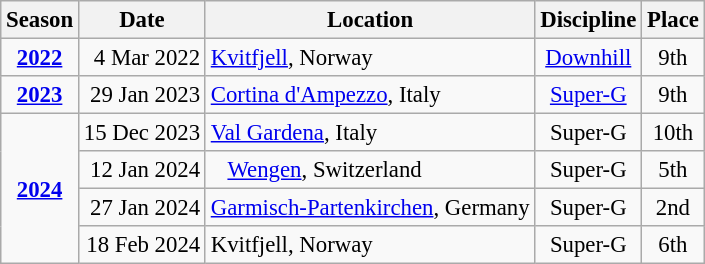<table class="wikitable" style="text-align:center; font-size:95%;">
<tr>
<th>Season</th>
<th>Date</th>
<th>Location</th>
<th>Discipline</th>
<th>Place</th>
</tr>
<tr>
<td><strong><a href='#'>2022</a></strong></td>
<td align="right">4 Mar 2022</td>
<td align=left> <a href='#'>Kvitfjell</a>, Norway</td>
<td><a href='#'>Downhill</a></td>
<td>9th</td>
</tr>
<tr>
<td><strong><a href='#'>2023</a></strong></td>
<td align="right">29 Jan 2023</td>
<td align=left> <a href='#'>Cortina d'Ampezzo</a>, Italy</td>
<td><a href='#'>Super-G</a></td>
<td>9th</td>
</tr>
<tr>
<td rowspan="4"><strong><a href='#'>2024</a></strong></td>
<td align="right">15 Dec 2023</td>
<td align=left> <a href='#'>Val Gardena</a>, Italy</td>
<td>Super-G</td>
<td>10th</td>
</tr>
<tr>
<td align="right">12 Jan 2024</td>
<td align=left>   <a href='#'>Wengen</a>, Switzerland</td>
<td>Super-G</td>
<td>5th</td>
</tr>
<tr>
<td align="right">27 Jan 2024</td>
<td align=left> <a href='#'>Garmisch-Partenkirchen</a>, Germany</td>
<td>Super-G</td>
<td>2nd</td>
</tr>
<tr>
<td align="right">18 Feb 2024</td>
<td align=left> Kvitfjell, Norway</td>
<td>Super-G</td>
<td>6th</td>
</tr>
</table>
